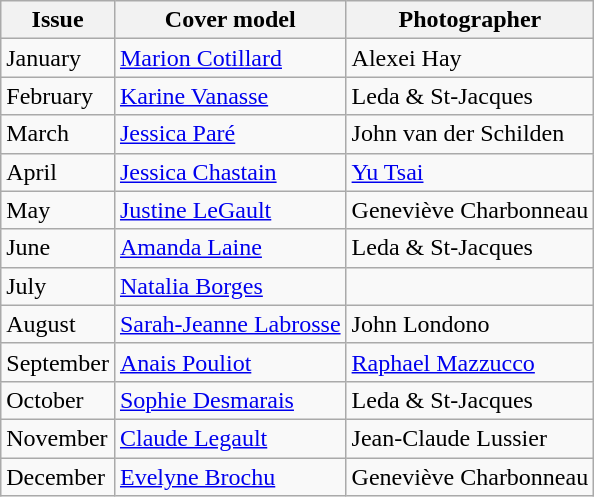<table class="sortable wikitable">
<tr>
<th>Issue</th>
<th>Cover model</th>
<th>Photographer</th>
</tr>
<tr>
<td>January</td>
<td><a href='#'>Marion Cotillard</a></td>
<td>Alexei Hay</td>
</tr>
<tr>
<td>February</td>
<td><a href='#'>Karine Vanasse</a></td>
<td>Leda & St-Jacques</td>
</tr>
<tr>
<td>March</td>
<td><a href='#'>Jessica Paré</a></td>
<td>John van der Schilden</td>
</tr>
<tr>
<td>April</td>
<td><a href='#'>Jessica Chastain</a></td>
<td><a href='#'>Yu Tsai</a></td>
</tr>
<tr>
<td>May</td>
<td><a href='#'>Justine LeGault</a></td>
<td>Geneviève Charbonneau</td>
</tr>
<tr>
<td>June</td>
<td><a href='#'>Amanda Laine</a></td>
<td>Leda & St-Jacques</td>
</tr>
<tr>
<td>July</td>
<td><a href='#'>Natalia Borges</a></td>
<td></td>
</tr>
<tr>
<td>August</td>
<td><a href='#'>Sarah-Jeanne Labrosse</a></td>
<td>John Londono</td>
</tr>
<tr>
<td>September</td>
<td><a href='#'>Anais Pouliot</a></td>
<td><a href='#'>Raphael Mazzucco</a></td>
</tr>
<tr>
<td>October</td>
<td><a href='#'>Sophie Desmarais</a></td>
<td>Leda & St-Jacques</td>
</tr>
<tr>
<td>November</td>
<td><a href='#'>Claude Legault</a></td>
<td>Jean-Claude Lussier</td>
</tr>
<tr>
<td>December</td>
<td><a href='#'>Evelyne Brochu</a></td>
<td>Geneviève Charbonneau</td>
</tr>
</table>
